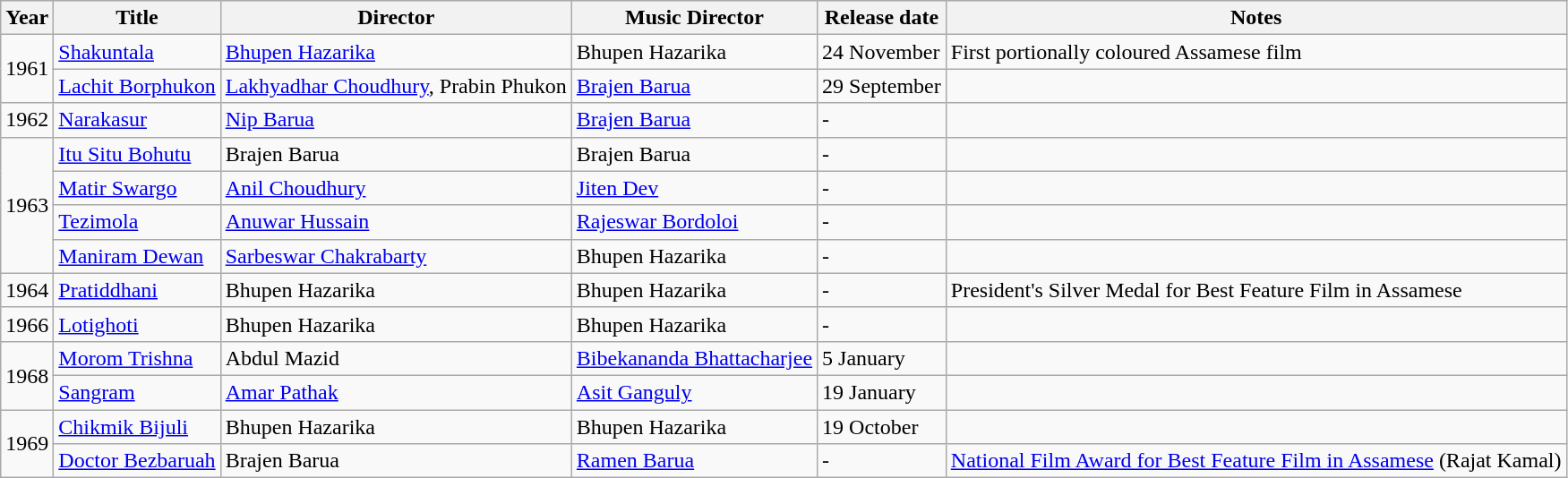<table class="wikitable" border="0">
<tr>
<th>Year</th>
<th>Title</th>
<th>Director</th>
<th>Music Director</th>
<th>Release date</th>
<th>Notes</th>
</tr>
<tr>
<td rowspan="2" align=center>1961</td>
<td><a href='#'>Shakuntala</a></td>
<td><a href='#'>Bhupen Hazarika</a></td>
<td>Bhupen Hazarika</td>
<td>24 November</td>
<td>First portionally coloured Assamese film</td>
</tr>
<tr>
<td><a href='#'>Lachit Borphukon</a></td>
<td><a href='#'>Lakhyadhar Choudhury</a>, Prabin Phukon</td>
<td><a href='#'>Brajen Barua</a></td>
<td>29 September</td>
<td></td>
</tr>
<tr>
<td align=center>1962</td>
<td><a href='#'>Narakasur</a></td>
<td><a href='#'>Nip Barua</a></td>
<td><a href='#'>Brajen Barua</a></td>
<td>-</td>
<td></td>
</tr>
<tr>
<td rowspan="4" align=center>1963</td>
<td><a href='#'>Itu Situ Bohutu</a></td>
<td>Brajen Barua</td>
<td>Brajen Barua</td>
<td>-</td>
<td></td>
</tr>
<tr>
<td><a href='#'>Matir Swargo</a></td>
<td><a href='#'>Anil Choudhury</a></td>
<td><a href='#'>Jiten Dev</a></td>
<td>-</td>
<td></td>
</tr>
<tr>
<td><a href='#'>Tezimola</a></td>
<td><a href='#'>Anuwar Hussain</a></td>
<td><a href='#'>Rajeswar Bordoloi</a></td>
<td>-</td>
<td></td>
</tr>
<tr>
<td><a href='#'>Maniram Dewan</a></td>
<td><a href='#'>Sarbeswar Chakrabarty</a></td>
<td>Bhupen Hazarika</td>
<td>-</td>
<td></td>
</tr>
<tr>
<td align=center>1964</td>
<td><a href='#'>Pratiddhani</a></td>
<td>Bhupen Hazarika</td>
<td>Bhupen Hazarika</td>
<td>-</td>
<td>President's Silver Medal for Best Feature Film in Assamese</td>
</tr>
<tr>
<td align=center>1966</td>
<td><a href='#'>Lotighoti</a></td>
<td>Bhupen Hazarika</td>
<td>Bhupen Hazarika</td>
<td>-</td>
<td></td>
</tr>
<tr>
<td rowspan="2" align=center>1968</td>
<td><a href='#'>Morom Trishna</a></td>
<td>Abdul Mazid</td>
<td><a href='#'>Bibekananda Bhattacharjee</a></td>
<td>5 January</td>
<td></td>
</tr>
<tr>
<td><a href='#'>Sangram</a></td>
<td><a href='#'>Amar Pathak</a></td>
<td><a href='#'>Asit Ganguly</a></td>
<td>19 January</td>
<td></td>
</tr>
<tr>
<td rowspan="2" align=center>1969</td>
<td><a href='#'>Chikmik Bijuli</a></td>
<td>Bhupen Hazarika</td>
<td>Bhupen Hazarika</td>
<td>19 October</td>
<td></td>
</tr>
<tr>
<td><a href='#'>Doctor Bezbaruah</a></td>
<td>Brajen Barua</td>
<td><a href='#'>Ramen Barua</a></td>
<td>-</td>
<td><a href='#'>National Film Award for Best Feature Film in Assamese</a> (Rajat Kamal)</td>
</tr>
</table>
